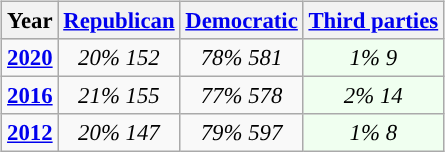<table class="wikitable" style="float:right; font-size:95%;">
<tr bgcolor=lightgrey>
<th>Year</th>
<th><a href='#'>Republican</a></th>
<th><a href='#'>Democratic</a></th>
<th><a href='#'>Third parties</a></th>
</tr>
<tr>
<td style="text-align:center; "><strong><a href='#'>2020</a></strong></td>
<td style="text-align:center; "><em>20%</em> <em>152</em></td>
<td style="text-align:center; "><em>78%</em> <em>581</em></td>
<td style="text-align:center; background:honeyDew;"><em>1%</em> <em>9</em></td>
</tr>
<tr>
<td style="text-align:center; "><strong><a href='#'>2016</a></strong></td>
<td style="text-align:center; "><em>21%</em> <em>155</em></td>
<td style="text-align:center; "><em>77%</em> <em>578</em></td>
<td style="text-align:center; background:honeyDew;"><em>2%</em> <em>14</em></td>
</tr>
<tr>
<td style="text-align:center; "><strong><a href='#'>2012</a></strong></td>
<td style="text-align:center; "><em>20%</em> <em>147</em></td>
<td style="text-align:center; "><em>79%</em> <em>597</em></td>
<td style="text-align:center; background:honeyDew;"><em>1%</em> <em>8</em></td>
</tr>
</table>
